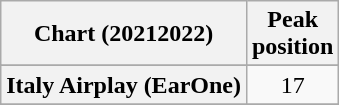<table class="wikitable plainrowheaders sortable" style="text-align:center;">
<tr>
<th>Chart (20212022)</th>
<th>Peak<br>position</th>
</tr>
<tr>
</tr>
<tr>
<th scope="row">Italy Airplay (EarOne)</th>
<td>17</td>
</tr>
<tr>
</tr>
</table>
